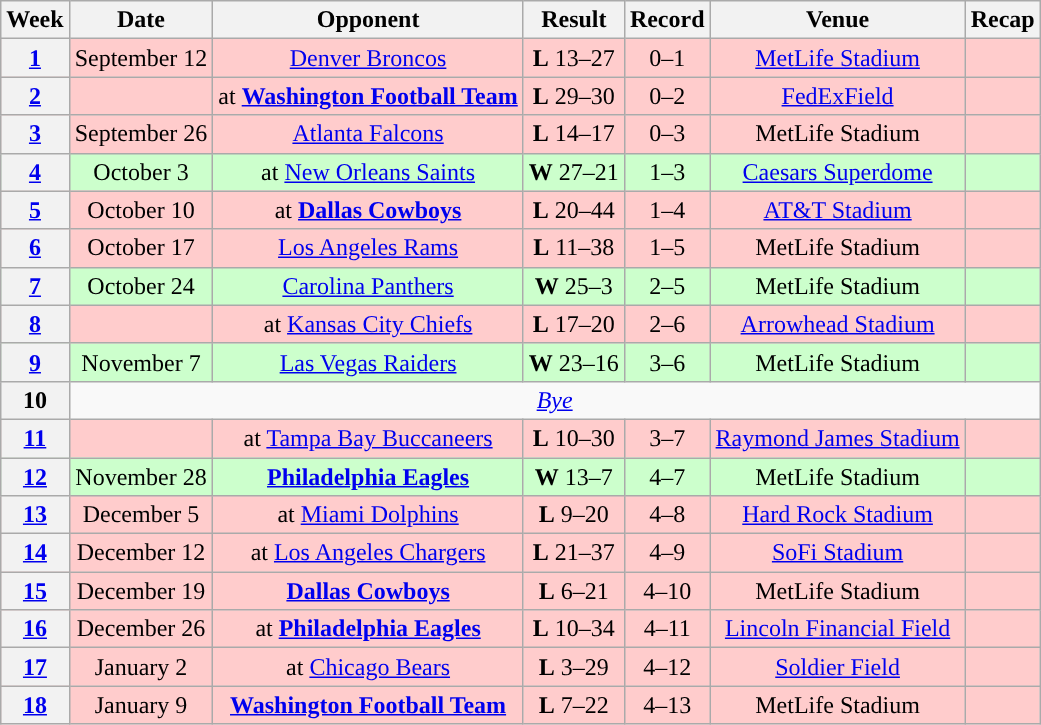<table class="wikitable" style="text-align:center">
<tr>
<th>Week</th>
<th>Date</th>
<th>Opponent</th>
<th>Result</th>
<th>Record</th>
<th>Venue</th>
<th>Recap</th>
</tr>
<tr style="background:#fcc">
<th><a href='#'>1</a></th>
<td>September 12</td>
<td><a href='#'>Denver Broncos</a></td>
<td><strong>L</strong> 13–27</td>
<td>0–1</td>
<td><a href='#'>MetLife Stadium</a></td>
<td></td>
</tr>
<tr style="background:#fcc">
<th><a href='#'>2</a></th>
<td></td>
<td>at <strong><a href='#'>Washington Football Team</a></strong></td>
<td><strong>L</strong> 29–30</td>
<td>0–2</td>
<td><a href='#'>FedExField</a></td>
<td></td>
</tr>
<tr style="background:#fcc">
<th><a href='#'>3</a></th>
<td>September 26</td>
<td><a href='#'>Atlanta Falcons</a></td>
<td><strong>L</strong> 14–17</td>
<td>0–3</td>
<td>MetLife Stadium</td>
<td></td>
</tr>
<tr style="background:#cfc">
<th><a href='#'>4</a></th>
<td>October 3</td>
<td>at <a href='#'>New Orleans Saints</a></td>
<td><strong>W</strong> 27–21 </td>
<td>1–3</td>
<td><a href='#'>Caesars Superdome</a></td>
<td></td>
</tr>
<tr style="background:#fcc">
<th><a href='#'>5</a></th>
<td>October 10</td>
<td>at <strong><a href='#'>Dallas Cowboys</a></strong></td>
<td><strong>L</strong> 20–44</td>
<td>1–4</td>
<td><a href='#'>AT&T Stadium</a></td>
<td></td>
</tr>
<tr style="background:#fcc">
<th><a href='#'>6</a></th>
<td>October 17</td>
<td><a href='#'>Los Angeles Rams</a></td>
<td><strong>L</strong> 11–38</td>
<td>1–5</td>
<td>MetLife Stadium</td>
<td></td>
</tr>
<tr style="background:#cfc">
<th><a href='#'>7</a></th>
<td>October 24</td>
<td><a href='#'>Carolina Panthers</a></td>
<td><strong>W</strong> 25–3</td>
<td>2–5</td>
<td>MetLife Stadium</td>
<td></td>
</tr>
<tr style="background:#fcc">
<th><a href='#'>8</a></th>
<td></td>
<td>at <a href='#'>Kansas City Chiefs</a></td>
<td><strong>L</strong> 17–20</td>
<td>2–6</td>
<td><a href='#'>Arrowhead Stadium</a></td>
<td></td>
</tr>
<tr style="background:#cfc">
<th><a href='#'>9</a></th>
<td>November 7</td>
<td><a href='#'>Las Vegas Raiders</a></td>
<td><strong>W</strong> 23–16</td>
<td>3–6</td>
<td>MetLife Stadium</td>
<td></td>
</tr>
<tr>
<th>10</th>
<td colspan="6"><em><a href='#'>Bye</a></em></td>
</tr>
<tr style="background:#fcc">
<th><a href='#'>11</a></th>
<td></td>
<td>at <a href='#'>Tampa Bay Buccaneers</a></td>
<td><strong>L</strong> 10–30</td>
<td>3–7</td>
<td><a href='#'>Raymond James Stadium</a></td>
<td></td>
</tr>
<tr style="background:#cfc">
<th><a href='#'>12</a></th>
<td>November 28</td>
<td><strong><a href='#'>Philadelphia Eagles</a></strong></td>
<td><strong>W</strong> 13–7</td>
<td>4–7</td>
<td>MetLife Stadium</td>
<td></td>
</tr>
<tr style="background:#fcc">
<th><a href='#'>13</a></th>
<td>December 5</td>
<td>at <a href='#'>Miami Dolphins</a></td>
<td><strong>L</strong> 9–20</td>
<td>4–8</td>
<td><a href='#'>Hard Rock Stadium</a></td>
<td></td>
</tr>
<tr style="background:#fcc">
<th><a href='#'>14</a></th>
<td>December 12</td>
<td>at <a href='#'>Los Angeles Chargers</a></td>
<td><strong>L</strong> 21–37</td>
<td>4–9</td>
<td><a href='#'>SoFi Stadium</a></td>
<td></td>
</tr>
<tr style="background:#fcc">
<th><a href='#'>15</a></th>
<td>December 19</td>
<td><strong><a href='#'>Dallas Cowboys</a></strong></td>
<td><strong>L</strong> 6–21</td>
<td>4–10</td>
<td>MetLife Stadium</td>
<td></td>
</tr>
<tr style="background:#fcc">
<th><a href='#'>16</a></th>
<td>December 26</td>
<td>at <strong><a href='#'>Philadelphia Eagles</a></strong></td>
<td><strong>L</strong> 10–34</td>
<td>4–11</td>
<td><a href='#'>Lincoln Financial Field</a></td>
<td></td>
</tr>
<tr style="background:#fcc">
<th><a href='#'>17</a></th>
<td>January 2</td>
<td>at <a href='#'>Chicago Bears</a></td>
<td><strong>L</strong> 3–29</td>
<td>4–12</td>
<td><a href='#'>Soldier Field</a></td>
<td></td>
</tr>
<tr style="background:#fcc">
<th><a href='#'>18</a></th>
<td>January 9</td>
<td><strong><a href='#'>Washington Football Team</a></strong></td>
<td><strong>L</strong> 7–22</td>
<td>4–13</td>
<td>MetLife Stadium</td>
<td></td>
</tr>
</table>
